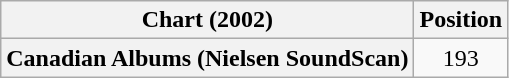<table class="wikitable plainrowheaders" style="text-align:center">
<tr>
<th>Chart (2002)</th>
<th>Position</th>
</tr>
<tr>
<th scope="row">Canadian Albums (Nielsen SoundScan)</th>
<td>193</td>
</tr>
</table>
